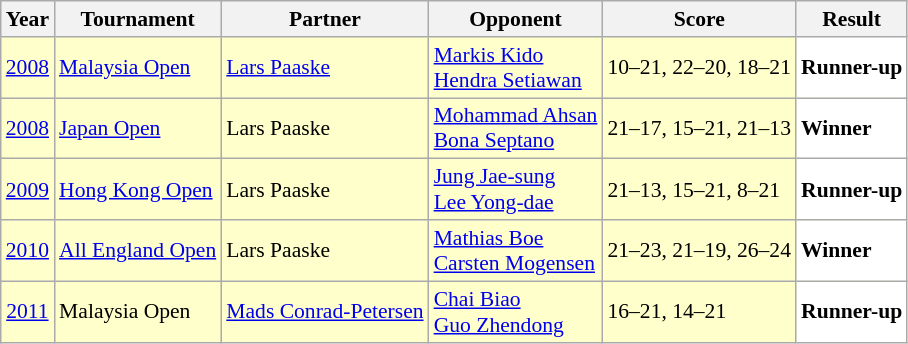<table class="sortable wikitable" style="font-size: 90%;">
<tr>
<th>Year</th>
<th>Tournament</th>
<th>Partner</th>
<th>Opponent</th>
<th>Score</th>
<th>Result</th>
</tr>
<tr style="background:#FFFFCC">
<td align="center"><a href='#'>2008</a></td>
<td align="left"><a href='#'>Malaysia Open</a></td>
<td align="left"> <a href='#'>Lars Paaske</a></td>
<td align="left"> <a href='#'>Markis Kido</a><br> <a href='#'>Hendra Setiawan</a></td>
<td align="left">10–21, 22–20, 18–21</td>
<td style="text-align:left; background:white"> <strong>Runner-up</strong></td>
</tr>
<tr style="background:#FFFFCC">
<td align="center"><a href='#'>2008</a></td>
<td align="left"><a href='#'>Japan Open</a></td>
<td align="left"> Lars Paaske</td>
<td align="left"> <a href='#'>Mohammad Ahsan</a><br> <a href='#'>Bona Septano</a></td>
<td align="left">21–17, 15–21, 21–13</td>
<td style="text-align:left; background:white"> <strong>Winner</strong></td>
</tr>
<tr style="background:#FFFFCC">
<td align="center"><a href='#'>2009</a></td>
<td align="left"><a href='#'>Hong Kong Open</a></td>
<td align="left"> Lars Paaske</td>
<td align="left"> <a href='#'>Jung Jae-sung</a><br> <a href='#'>Lee Yong-dae</a></td>
<td align="left">21–13, 15–21, 8–21</td>
<td style="text-align:left; background:white"> <strong>Runner-up</strong></td>
</tr>
<tr style="background:#FFFFCC">
<td align="center"><a href='#'>2010</a></td>
<td align="left"><a href='#'>All England Open</a></td>
<td align="left"> Lars Paaske</td>
<td align="left"> <a href='#'>Mathias Boe</a><br> <a href='#'>Carsten Mogensen</a></td>
<td align="left">21–23, 21–19, 26–24</td>
<td style="text-align:left; background:white"> <strong>Winner</strong></td>
</tr>
<tr style="background:#FFFFCC">
<td align="center"><a href='#'>2011</a></td>
<td align="left">Malaysia Open</td>
<td align="left"> <a href='#'>Mads Conrad-Petersen</a></td>
<td align="left"> <a href='#'>Chai Biao</a><br> <a href='#'>Guo Zhendong</a></td>
<td align="left">16–21, 14–21</td>
<td style="text-align:left; background:white"> <strong>Runner-up</strong></td>
</tr>
</table>
